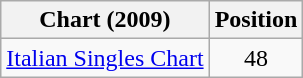<table class="wikitable sortable">
<tr>
<th>Chart (2009)</th>
<th>Position</th>
</tr>
<tr>
<td><a href='#'>Italian Singles Chart</a></td>
<td style="text-align:center;">48</td>
</tr>
</table>
